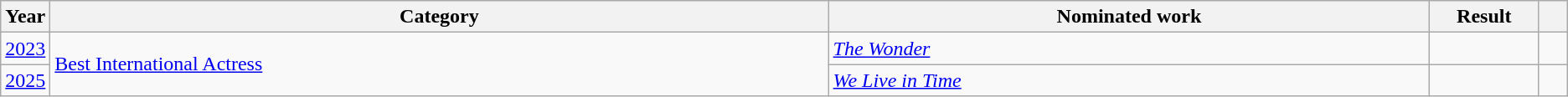<table class="wikitable sortable">
<tr>
<th scope="col" style="width:1em;">Year</th>
<th scope="col" style="width:39em;">Category</th>
<th scope="col" style="width:30em;">Nominated work</th>
<th scope="col" style="width:5em;">Result</th>
<th scope="col" style="width:1em;"class="unsortable"></th>
</tr>
<tr>
<td><a href='#'>2023</a></td>
<td rowspan="2"><a href='#'>Best International Actress</a></td>
<td><em><a href='#'>The Wonder</a></em></td>
<td></td>
<td align="center"></td>
</tr>
<tr>
<td><a href='#'>2025</a></td>
<td><em><a href='#'>We Live in Time</a></em></td>
<td></td>
<td align="center"></td>
</tr>
</table>
